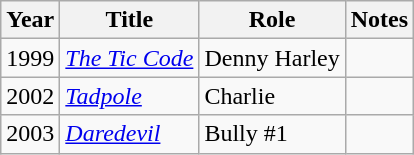<table class="wikitable sortable">
<tr>
<th>Year</th>
<th>Title</th>
<th>Role</th>
<th class="unsortable">Notes</th>
</tr>
<tr>
<td>1999</td>
<td><em><a href='#'>The Tic Code</a></em></td>
<td>Denny Harley</td>
<td></td>
</tr>
<tr>
<td>2002</td>
<td><em><a href='#'>Tadpole</a></em></td>
<td>Charlie</td>
<td></td>
</tr>
<tr>
<td>2003</td>
<td><em><a href='#'>Daredevil</a></em></td>
<td>Bully #1</td>
<td></td>
</tr>
</table>
